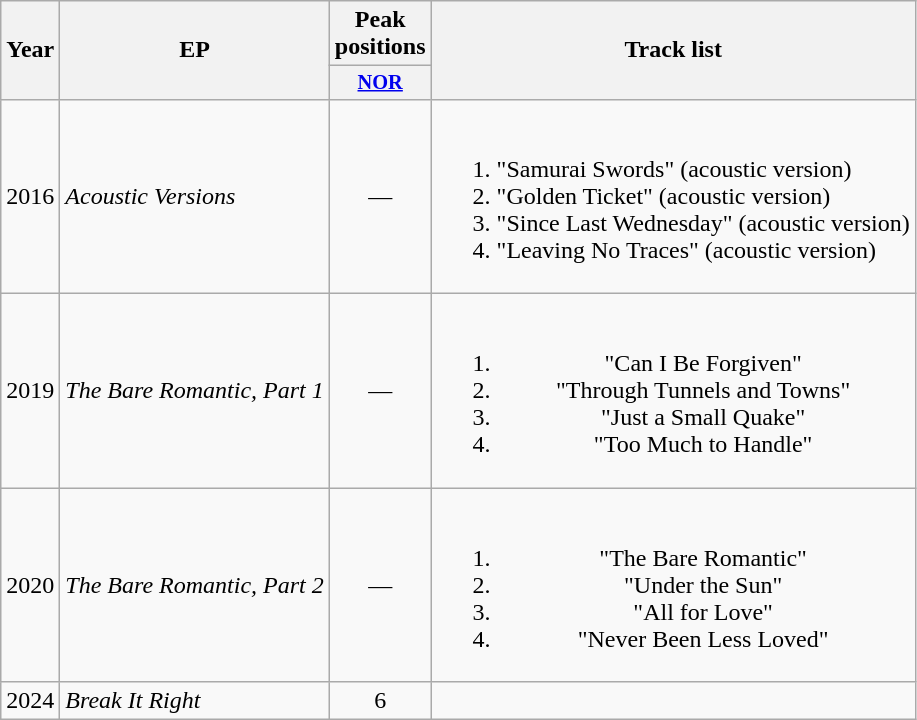<table class="wikitable plainrowheaders" style="text-align:center;">
<tr>
<th scope="col" rowspan="2">Year</th>
<th scope="col" rowspan="2">EP</th>
<th scope="col" colspan="1">Peak positions</th>
<th scope="col" rowspan="2">Track list</th>
</tr>
<tr>
<th scope="col" style="width:3em;font-size:85%;"><a href='#'>NOR</a><br></th>
</tr>
<tr>
<td>2016</td>
<td style="text-align:left;"><em>Acoustic Versions</em></td>
<td>—</td>
<td style="text-align:left;"><br><ol><li>"Samurai Swords" (acoustic version)</li><li>"Golden Ticket" (acoustic version)</li><li>"Since Last Wednesday" (acoustic version)</li><li>"Leaving No Traces" (acoustic version)</li></ol></td>
</tr>
<tr>
<td>2019</td>
<td><em>The Bare Romantic, Part 1</em></td>
<td>—</td>
<td><br><ol><li>"Can I Be Forgiven"</li><li>"Through Tunnels and Towns"</li><li>"Just a Small Quake"</li><li>"Too Much to Handle"</li></ol></td>
</tr>
<tr>
<td>2020</td>
<td><em>The Bare Romantic, Part 2</em></td>
<td>—</td>
<td><br><ol><li>"The Bare Romantic"</li><li>"Under the Sun"</li><li>"All for Love"</li><li>"Never Been Less Loved"</li></ol></td>
</tr>
<tr>
<td>2024</td>
<td style="text-align:left;"><em>Break It Right</em></td>
<td>6<br></td>
<td></td>
</tr>
</table>
